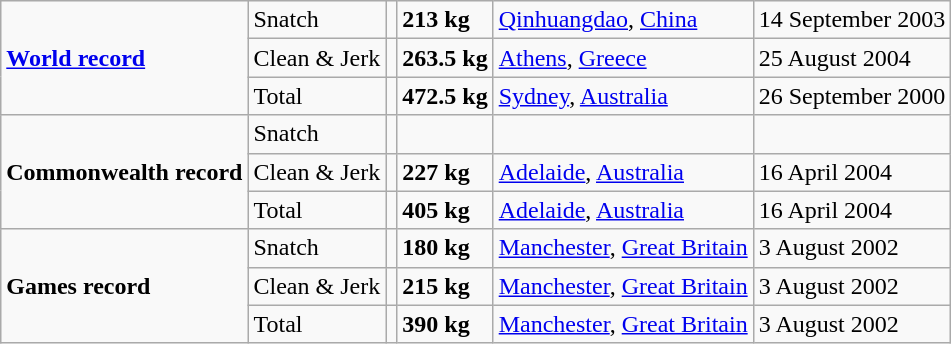<table class="wikitable">
<tr>
<td rowspan=3><strong><a href='#'>World record</a></strong></td>
<td>Snatch</td>
<td></td>
<td><strong>213 kg</strong></td>
<td><a href='#'>Qinhuangdao</a>, <a href='#'>China</a></td>
<td>14 September 2003</td>
</tr>
<tr>
<td>Clean & Jerk</td>
<td></td>
<td><strong>263.5 kg</strong></td>
<td><a href='#'>Athens</a>, <a href='#'>Greece</a></td>
<td>25 August 2004</td>
</tr>
<tr>
<td>Total</td>
<td></td>
<td><strong>472.5 kg</strong></td>
<td><a href='#'>Sydney</a>, <a href='#'>Australia</a></td>
<td>26 September 2000</td>
</tr>
<tr>
<td rowspan=3><strong>Commonwealth record</strong></td>
<td>Snatch</td>
<td></td>
<td></td>
<td></td>
<td></td>
</tr>
<tr>
<td>Clean & Jerk</td>
<td></td>
<td><strong>227 kg</strong></td>
<td><a href='#'>Adelaide</a>, <a href='#'>Australia</a></td>
<td>16 April 2004</td>
</tr>
<tr>
<td>Total</td>
<td></td>
<td><strong>405 kg</strong></td>
<td><a href='#'>Adelaide</a>, <a href='#'>Australia</a></td>
<td>16 April 2004</td>
</tr>
<tr>
<td rowspan=3><strong>Games record</strong></td>
<td>Snatch</td>
<td></td>
<td><strong>180 kg</strong></td>
<td><a href='#'>Manchester</a>, <a href='#'>Great Britain</a></td>
<td>3 August 2002</td>
</tr>
<tr>
<td>Clean & Jerk</td>
<td></td>
<td><strong>215 kg</strong></td>
<td><a href='#'>Manchester</a>, <a href='#'>Great Britain</a></td>
<td>3 August 2002</td>
</tr>
<tr>
<td>Total</td>
<td></td>
<td><strong>390 kg</strong></td>
<td><a href='#'>Manchester</a>, <a href='#'>Great Britain</a></td>
<td>3 August 2002</td>
</tr>
</table>
